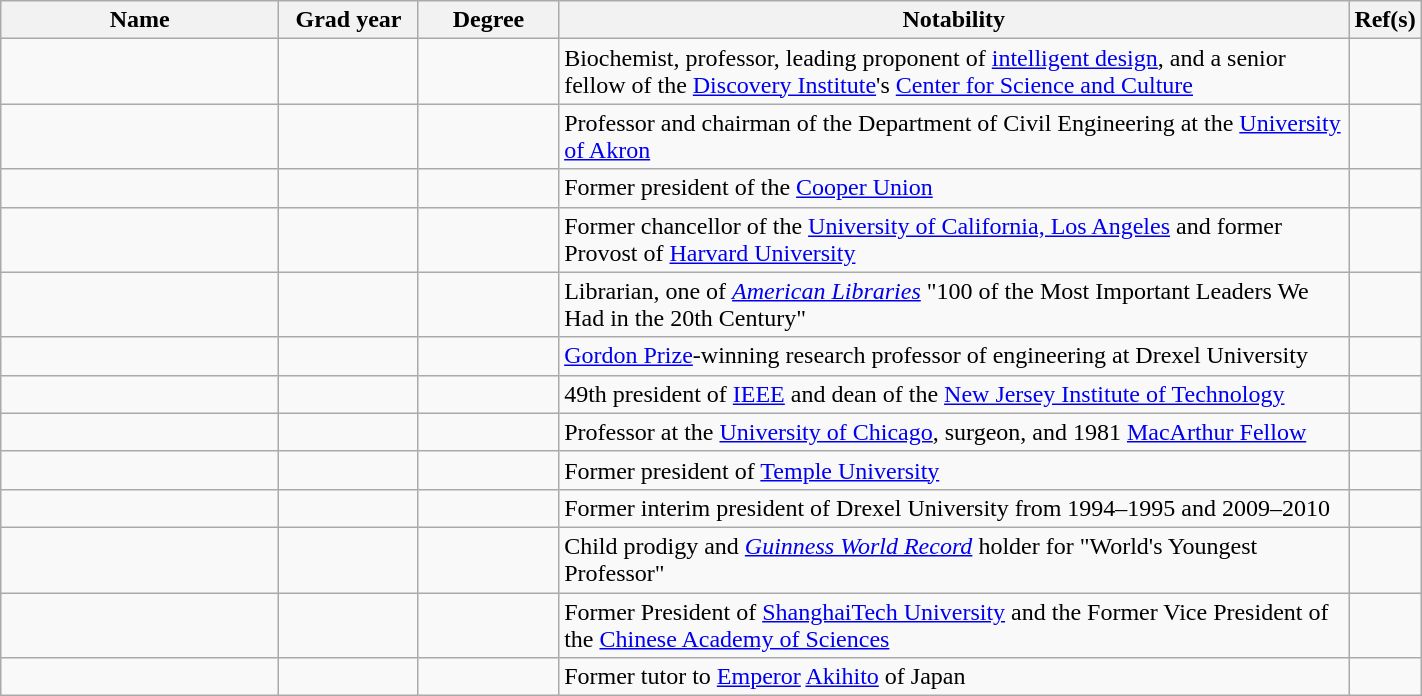<table class="wikitable sortable" width=75%>
<tr valign="top">
<th width="20%">Name</th>
<th width="10%">Grad year</th>
<th width="10%" class="unsortable">Degree</th>
<th width="57%" class="unsortable">Notability</th>
<th width="3%" class="unsortable">Ref(s)</th>
</tr>
<tr valign="top">
<td></td>
<td></td>
<td></td>
<td>Biochemist, professor, leading proponent of <a href='#'>intelligent design</a>, and a senior fellow of the <a href='#'>Discovery Institute</a>'s <a href='#'>Center for Science and Culture</a></td>
<td></td>
</tr>
<tr valign="top">
<td></td>
<td></td>
<td></td>
<td>Professor and chairman of the Department of Civil Engineering at the <a href='#'>University of Akron</a></td>
<td></td>
</tr>
<tr valign="top">
<td></td>
<td></td>
<td></td>
<td>Former president of the <a href='#'>Cooper Union</a></td>
<td></td>
</tr>
<tr valign="top">
<td></td>
<td></td>
<td></td>
<td>Former chancellor of the <a href='#'>University of California, Los Angeles</a> and former Provost of <a href='#'>Harvard University</a></td>
<td></td>
</tr>
<tr valign="top">
<td></td>
<td></td>
<td></td>
<td>Librarian, one of <em><a href='#'>American Libraries</a></em> "100 of the Most Important Leaders We Had in the 20th Century"</td>
<td></td>
</tr>
<tr valign="top">
<td></td>
<td> </td>
<td> </td>
<td><a href='#'>Gordon Prize</a>-winning research professor of engineering at Drexel University</td>
<td></td>
</tr>
<tr valign="top">
<td></td>
<td> </td>
<td> </td>
<td>49th president of <a href='#'>IEEE</a> and dean of the <a href='#'>New Jersey Institute of Technology</a></td>
<td></td>
</tr>
<tr valign="top">
<td></td>
<td></td>
<td></td>
<td>Professor at the <a href='#'>University of Chicago</a>, surgeon, and 1981 <a href='#'>MacArthur Fellow</a></td>
<td></td>
</tr>
<tr valign="top">
<td></td>
<td></td>
<td></td>
<td>Former president of <a href='#'>Temple University</a></td>
<td></td>
</tr>
<tr valign="top">
<td></td>
<td> </td>
<td> </td>
<td>Former interim president of Drexel University from 1994–1995 and 2009–2010</td>
<td></td>
</tr>
<tr valign="top">
<td></td>
<td></td>
<td></td>
<td>Child prodigy and <em><a href='#'>Guinness World Record</a></em> holder for "World's Youngest Professor"</td>
<td></td>
</tr>
<tr valign="top">
<td></td>
<td></td>
<td></td>
<td>Former President of <a href='#'>ShanghaiTech University</a> and the Former Vice President of the <a href='#'>Chinese Academy of Sciences</a></td>
<td></td>
</tr>
<tr valign="top">
<td></td>
<td></td>
<td></td>
<td>Former tutor to <a href='#'>Emperor</a> <a href='#'>Akihito</a> of Japan</td>
<td></td>
</tr>
</table>
